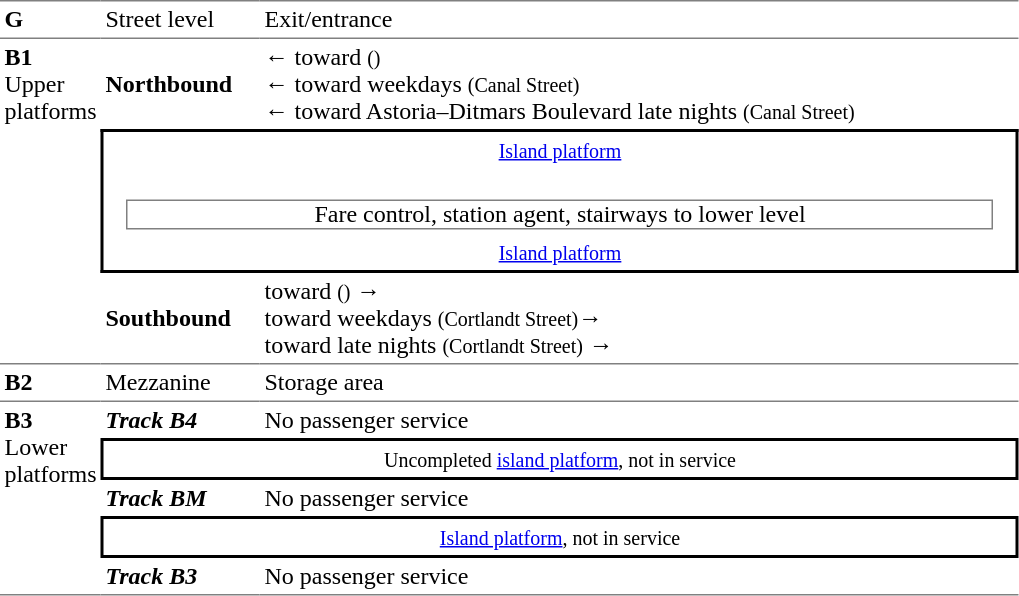<table table border=0 cellspacing=0 cellpadding=3>
<tr>
<td style="border-top:solid 1px gray;" width=50><strong>G</strong></td>
<td style="border-top:solid 1px gray;" width=100>Street level</td>
<td style="border-top:solid 1px gray;" width=500>Exit/entrance</td>
</tr>
<tr>
<td style="border-top:solid 1px gray;border-bottom:solid 1px gray;" valign=top rowspan=5><strong>B1</strong><br>Upper platforms</td>
<td style="border-top:solid 1px gray;"><span><strong>Northbound</strong></span></td>
<td style="border-top:solid 1px gray;">←  toward  <small>()</small><br>←  toward  weekdays <small>(Canal Street)</small><br>←  toward Astoria–Ditmars Boulevard late nights <small>(Canal Street)</small></td>
</tr>
<tr>
<td style="border-top:solid 2px black;border-right:solid 2px black;border-left:solid 2px black;text-align:center;" colspan=2><small><a href='#'>Island platform</a></small></td>
</tr>
<tr>
<td style="border-left:solid 2px black;border-right:solid 2px black;text-align:center;" colspan=2><br><table cellspacing=0 cellpadding=0 width=100%>
<tr>
<td width=2%></td>
<td style="border:solid 1px gray;" align=center>Fare control, station agent, stairways to lower level</td>
<td width=2%></td>
</tr>
</table>
</td>
</tr>
<tr>
<td style="border-right:solid 2px black;border-left:solid 2px black;border-bottom:solid 2px black;text-align:center;" colspan=2><small><a href='#'>Island platform</a></small></td>
</tr>
<tr>
<td style="border-bottom:solid 1px gray;"><span><strong>Southbound</strong></span></td>
<td style="border-bottom:solid 1px gray;">  toward  <small>()</small> →<br>  toward  weekdays <small>(Cortlandt Street)</small>→<br>  toward  late nights <small>(Cortlandt Street)</small> →</td>
</tr>
<tr>
<td style="border-bottom:solid 1px gray;"><strong>B2</strong></td>
<td style="border-bottom:solid 1px gray;">Mezzanine</td>
<td style="border-bottom:solid 1px gray;">Storage area</td>
</tr>
<tr>
<td style="border-bottom:solid 1px gray;" valign=top rowspan=5><strong>B3</strong><br>Lower platforms</td>
<td><strong><em>Track B4</em></strong></td>
<td> No passenger service</td>
</tr>
<tr>
<td style="border-top:solid 2px black;border-right:solid 2px black;border-left:solid 2px black;border-bottom:solid 2px black;text-align:center;" colspan=2><small>Uncompleted <a href='#'>island platform</a>, not in service</small></td>
</tr>
<tr>
<td style="border-bottom:solid 0px gray;"><strong><em>Track BM</em></strong></td>
<td style="border-bottom:solid 0px gray;"> No passenger service</td>
</tr>
<tr>
<td style="border-top:solid 2px black;border-right:solid 2px black;border-left:solid 2px black;border-bottom:solid 2px black;text-align:center;" colspan=2><small><a href='#'>Island platform</a>, not in service</small></td>
</tr>
<tr>
<td style="border-bottom:solid 1px gray;"><strong><em>Track B3</em></strong></td>
<td style="border-bottom:solid 1px gray;"> No passenger service</td>
</tr>
</table>
